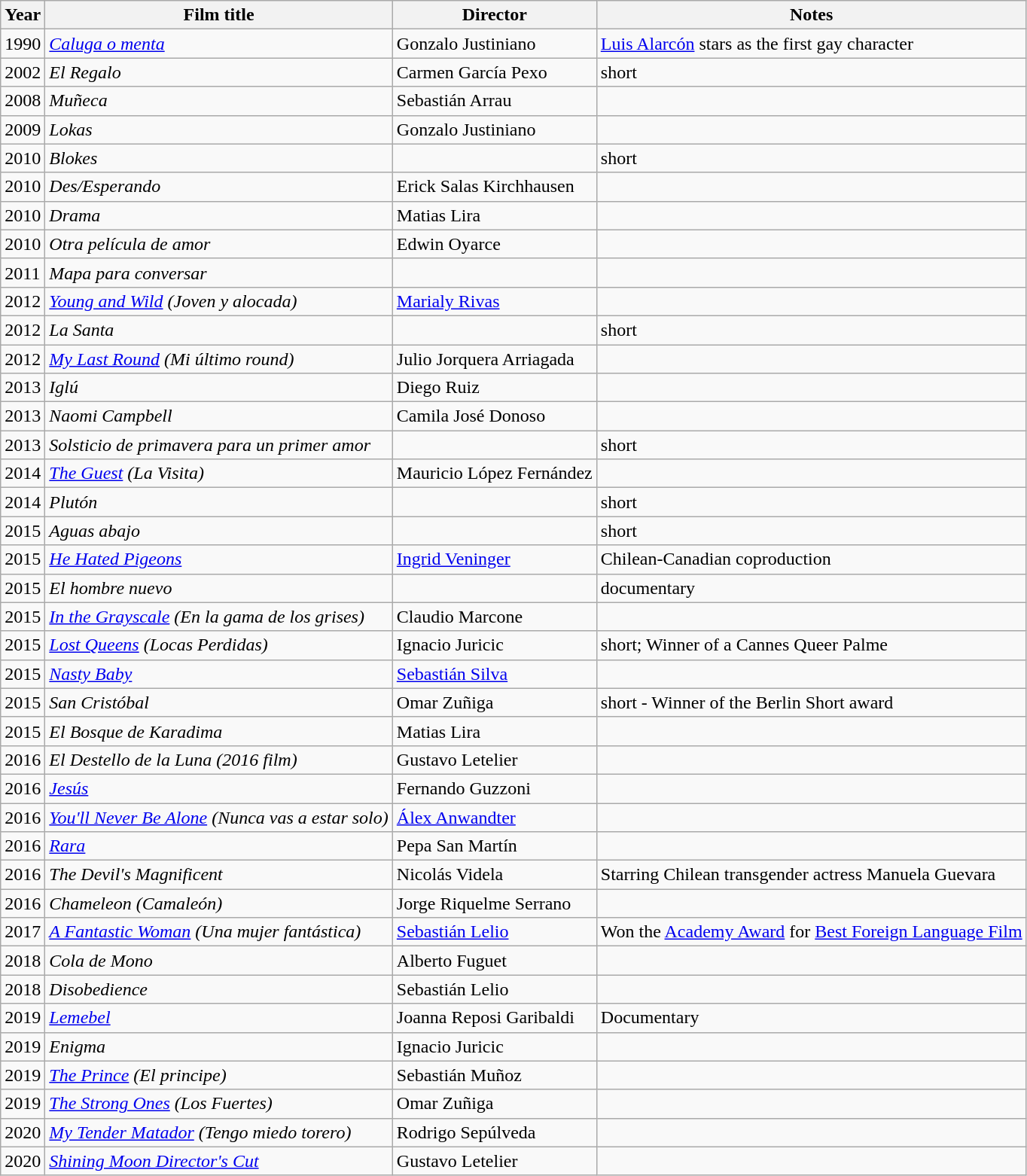<table class="wikitable sortable">
<tr>
<th>Year</th>
<th>Film title</th>
<th>Director</th>
<th>Notes</th>
</tr>
<tr>
<td>1990</td>
<td><em><a href='#'>Caluga o menta</a></em></td>
<td>Gonzalo Justiniano</td>
<td><a href='#'>Luis Alarcón</a> stars as the first gay character</td>
</tr>
<tr>
<td>2002</td>
<td><em>El Regalo</em></td>
<td>Carmen García Pexo</td>
<td>short</td>
</tr>
<tr>
<td>2008</td>
<td><em>Muñeca</em></td>
<td>Sebastián Arrau</td>
<td></td>
</tr>
<tr>
<td>2009</td>
<td><em>Lokas</em></td>
<td>Gonzalo Justiniano</td>
<td></td>
</tr>
<tr>
<td>2010</td>
<td><em>Blokes</em></td>
<td></td>
<td>short</td>
</tr>
<tr>
<td>2010</td>
<td><em>Des/Esperando</em></td>
<td>Erick Salas Kirchhausen</td>
<td></td>
</tr>
<tr>
<td>2010</td>
<td><em>Drama</em></td>
<td>Matias Lira</td>
<td></td>
</tr>
<tr>
<td>2010</td>
<td><em>Otra película de amor</em></td>
<td>Edwin Oyarce</td>
<td></td>
</tr>
<tr>
<td>2011</td>
<td><em>Mapa para conversar</em></td>
<td></td>
<td></td>
</tr>
<tr>
<td>2012</td>
<td><em><a href='#'>Young and Wild</a> (Joven y alocada)</em></td>
<td><a href='#'>Marialy Rivas</a></td>
<td></td>
</tr>
<tr>
<td>2012</td>
<td><em>La Santa</em></td>
<td></td>
<td>short</td>
</tr>
<tr>
<td>2012</td>
<td><em><a href='#'>My Last Round</a> (Mi último round)</em></td>
<td>Julio Jorquera Arriagada</td>
<td></td>
</tr>
<tr>
<td>2013</td>
<td><em>Iglú</em></td>
<td>Diego Ruiz</td>
<td></td>
</tr>
<tr>
<td>2013</td>
<td><em>Naomi Campbell</em></td>
<td>Camila José Donoso</td>
<td></td>
</tr>
<tr>
<td>2013</td>
<td><em>Solsticio de primavera para un primer amor</em></td>
<td></td>
<td>short</td>
</tr>
<tr>
<td>2014</td>
<td><em><a href='#'>The Guest</a> (La Visita)</em></td>
<td>Mauricio López Fernández</td>
<td></td>
</tr>
<tr>
<td>2014</td>
<td><em>Plutón</em></td>
<td></td>
<td>short</td>
</tr>
<tr>
<td>2015</td>
<td><em>Aguas abajo</em></td>
<td></td>
<td>short</td>
</tr>
<tr>
<td>2015</td>
<td><em><a href='#'>He Hated Pigeons</a></em></td>
<td><a href='#'>Ingrid Veninger</a></td>
<td>Chilean-Canadian coproduction</td>
</tr>
<tr>
<td>2015</td>
<td><em>El hombre nuevo</em></td>
<td></td>
<td>documentary</td>
</tr>
<tr>
<td>2015</td>
<td><em><a href='#'>In the Grayscale</a> (En la gama de los grises)</em></td>
<td>Claudio Marcone</td>
<td></td>
</tr>
<tr>
<td>2015</td>
<td><em><a href='#'>Lost Queens</a> (Locas Perdidas)</em></td>
<td>Ignacio Juricic</td>
<td>short; Winner of a Cannes Queer Palme</td>
</tr>
<tr>
<td>2015</td>
<td><em><a href='#'>Nasty Baby</a></em></td>
<td><a href='#'>Sebastián Silva</a></td>
<td></td>
</tr>
<tr>
<td>2015</td>
<td><em>San Cristóbal</em></td>
<td>Omar Zuñiga</td>
<td>short - Winner of the Berlin Short award</td>
</tr>
<tr>
<td>2015</td>
<td><em>El Bosque de Karadima</em></td>
<td>Matias Lira</td>
<td></td>
</tr>
<tr>
<td>2016</td>
<td><em>El Destello de la Luna (2016 film)</em></td>
<td>Gustavo Letelier</td>
<td></td>
</tr>
<tr>
<td>2016</td>
<td><em><a href='#'>Jesús</a></em></td>
<td>Fernando Guzzoni</td>
<td></td>
</tr>
<tr>
<td>2016</td>
<td><em><a href='#'>You'll Never Be Alone</a> (Nunca vas a estar solo)</em></td>
<td><a href='#'>Álex Anwandter</a></td>
<td></td>
</tr>
<tr>
<td>2016</td>
<td><em><a href='#'>Rara</a></em></td>
<td>Pepa San Martín</td>
<td></td>
</tr>
<tr>
<td>2016</td>
<td><em>The Devil's Magnificent</em></td>
<td>Nicolás Videla</td>
<td>Starring Chilean transgender actress Manuela Guevara</td>
</tr>
<tr>
<td>2016</td>
<td><em>Chameleon (Camaleón)</em></td>
<td>Jorge Riquelme Serrano</td>
<td></td>
</tr>
<tr>
<td>2017</td>
<td><em><a href='#'>A Fantastic Woman</a> (Una mujer fantástica)</em></td>
<td><a href='#'>Sebastián Lelio</a></td>
<td>Won the <a href='#'>Academy Award</a> for <a href='#'>Best Foreign Language Film</a></td>
</tr>
<tr>
<td>2018</td>
<td><em>Cola de Mono</em></td>
<td>Alberto Fuguet</td>
<td></td>
</tr>
<tr>
<td>2018</td>
<td><em>Disobedience</em></td>
<td>Sebastián Lelio</td>
<td></td>
</tr>
<tr>
<td>2019</td>
<td><em><a href='#'>Lemebel</a></em></td>
<td>Joanna Reposi Garibaldi</td>
<td>Documentary</td>
</tr>
<tr>
<td>2019</td>
<td><em>Enigma</em></td>
<td>Ignacio Juricic</td>
<td></td>
</tr>
<tr>
<td>2019</td>
<td><em><a href='#'>The Prince</a> (El principe)</em></td>
<td>Sebastián Muñoz</td>
<td></td>
</tr>
<tr>
<td>2019</td>
<td><em><a href='#'>The Strong Ones</a> (Los Fuertes)</em></td>
<td>Omar Zuñiga</td>
<td></td>
</tr>
<tr>
<td>2020</td>
<td><em><a href='#'>My Tender Matador</a> (Tengo miedo torero)</em></td>
<td>Rodrigo Sepúlveda</td>
<td></td>
</tr>
<tr>
<td>2020</td>
<td><em><a href='#'>Shining Moon Director's Cut</a></em></td>
<td>Gustavo Letelier</td>
</tr>
</table>
